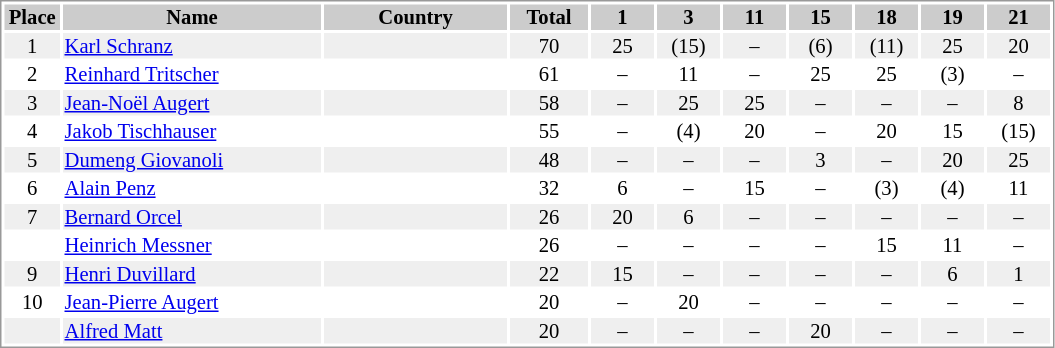<table border="0" style="border: 1px solid #999; background-color:#FFFFFF; text-align:center; font-size:86%; line-height:15px;">
<tr align="center" bgcolor="#CCCCCC">
<th width=35>Place</th>
<th width=170>Name</th>
<th width=120>Country</th>
<th width=50>Total</th>
<th width=40>1</th>
<th width=40>3</th>
<th width=40>11</th>
<th width=40>15</th>
<th width=40>18</th>
<th width=40>19</th>
<th width=40>21</th>
</tr>
<tr bgcolor="#EFEFEF">
<td>1</td>
<td align="left"><a href='#'>Karl Schranz</a></td>
<td align="left"></td>
<td>70</td>
<td>25</td>
<td>(15)</td>
<td>–</td>
<td>(6)</td>
<td>(11)</td>
<td>25</td>
<td>20</td>
</tr>
<tr>
<td>2</td>
<td align="left"><a href='#'>Reinhard Tritscher</a></td>
<td align="left"></td>
<td>61</td>
<td>–</td>
<td>11</td>
<td>–</td>
<td>25</td>
<td>25</td>
<td>(3)</td>
<td>–</td>
</tr>
<tr bgcolor="#EFEFEF">
<td>3</td>
<td align="left"><a href='#'>Jean-Noël Augert</a></td>
<td align="left"></td>
<td>58</td>
<td>–</td>
<td>25</td>
<td>25</td>
<td>–</td>
<td>–</td>
<td>–</td>
<td>8</td>
</tr>
<tr>
<td>4</td>
<td align="left"><a href='#'>Jakob Tischhauser</a></td>
<td align="left"></td>
<td>55</td>
<td>–</td>
<td>(4)</td>
<td>20</td>
<td>–</td>
<td>20</td>
<td>15</td>
<td>(15)</td>
</tr>
<tr bgcolor="#EFEFEF">
<td>5</td>
<td align="left"><a href='#'>Dumeng Giovanoli</a></td>
<td align="left"></td>
<td>48</td>
<td>–</td>
<td>–</td>
<td>–</td>
<td>3</td>
<td>–</td>
<td>20</td>
<td>25</td>
</tr>
<tr>
<td>6</td>
<td align="left"><a href='#'>Alain Penz</a></td>
<td align="left"></td>
<td>32</td>
<td>6</td>
<td>–</td>
<td>15</td>
<td>–</td>
<td>(3)</td>
<td>(4)</td>
<td>11</td>
</tr>
<tr bgcolor="#EFEFEF">
<td>7</td>
<td align="left"><a href='#'>Bernard Orcel</a></td>
<td align="left"></td>
<td>26</td>
<td>20</td>
<td>6</td>
<td>–</td>
<td>–</td>
<td>–</td>
<td>–</td>
<td>–</td>
</tr>
<tr>
<td></td>
<td align="left"><a href='#'>Heinrich Messner</a></td>
<td align="left"></td>
<td>26</td>
<td>–</td>
<td>–</td>
<td>–</td>
<td>–</td>
<td>15</td>
<td>11</td>
<td>–</td>
</tr>
<tr bgcolor="#EFEFEF">
<td>9</td>
<td align="left"><a href='#'>Henri Duvillard</a></td>
<td align="left"></td>
<td>22</td>
<td>15</td>
<td>–</td>
<td>–</td>
<td>–</td>
<td>–</td>
<td>6</td>
<td>1</td>
</tr>
<tr>
<td>10</td>
<td align="left"><a href='#'>Jean-Pierre Augert</a></td>
<td align="left"></td>
<td>20</td>
<td>–</td>
<td>20</td>
<td>–</td>
<td>–</td>
<td>–</td>
<td>–</td>
<td>–</td>
</tr>
<tr bgcolor="#EFEFEF">
<td></td>
<td align="left"><a href='#'>Alfred Matt</a></td>
<td align="left"></td>
<td>20</td>
<td>–</td>
<td>–</td>
<td>–</td>
<td>20</td>
<td>–</td>
<td>–</td>
<td>–</td>
</tr>
</table>
